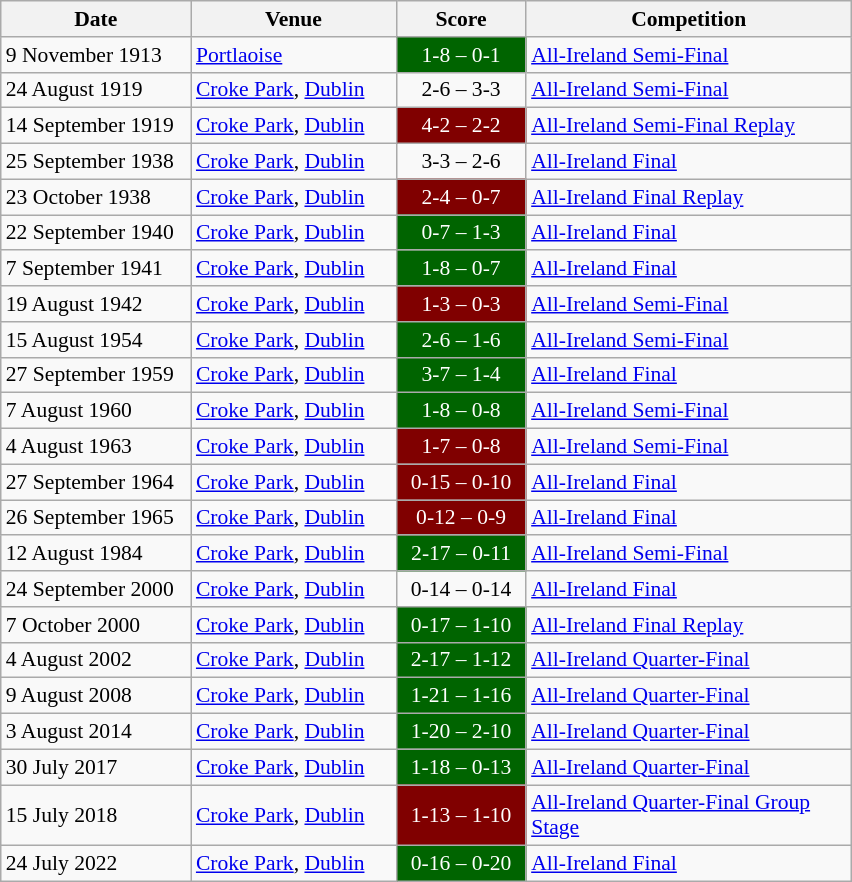<table | class="wikitable" style="font-size:90%">
<tr>
<th width=120>Date</th>
<th width=130>Venue</th>
<th width=80>Score</th>
<th width=210>Competition</th>
</tr>
<tr>
<td>9 November 1913</td>
<td><a href='#'>Portlaoise</a></td>
<td align="center" style="background:#006400; color:#Ffffff">1-8 – 0-1</td>
<td><a href='#'>All-Ireland Semi-Final</a></td>
</tr>
<tr>
<td>24 August 1919</td>
<td><a href='#'>Croke Park</a>, <a href='#'>Dublin</a></td>
<td align="center" style=>2-6 – 3-3</td>
<td><a href='#'>All-Ireland Semi-Final</a></td>
</tr>
<tr>
<td>14 September 1919</td>
<td><a href='#'>Croke Park</a>, <a href='#'>Dublin</a></td>
<td align="center" style="background:#800000; color:#Ffffff">4-2 – 2-2</td>
<td><a href='#'>All-Ireland Semi-Final Replay</a></td>
</tr>
<tr>
<td>25 September 1938</td>
<td><a href='#'>Croke Park</a>, <a href='#'>Dublin</a></td>
<td align="center" style=>3-3 – 2-6</td>
<td><a href='#'>All-Ireland Final</a></td>
</tr>
<tr>
<td>23 October 1938</td>
<td><a href='#'>Croke Park</a>, <a href='#'>Dublin</a></td>
<td align="center" style="background:#800000; color:#Ffffff">2-4 – 0-7</td>
<td><a href='#'>All-Ireland Final Replay</a></td>
</tr>
<tr>
<td>22 September 1940</td>
<td><a href='#'>Croke Park</a>, <a href='#'>Dublin</a></td>
<td align="center" style="background:#006400; color:#Ffffff">0-7 – 1-3</td>
<td><a href='#'>All-Ireland Final</a></td>
</tr>
<tr>
<td>7 September 1941</td>
<td><a href='#'>Croke Park</a>, <a href='#'>Dublin</a></td>
<td align="center" style="background:#006400; color:#Ffffff">1-8 – 0-7</td>
<td><a href='#'>All-Ireland Final</a></td>
</tr>
<tr>
<td>19 August 1942</td>
<td><a href='#'>Croke Park</a>, <a href='#'>Dublin</a></td>
<td align="center" style="background:#800000; color:#Ffffff">1-3 – 0-3</td>
<td><a href='#'>All-Ireland Semi-Final</a></td>
</tr>
<tr>
<td>15 August 1954</td>
<td><a href='#'>Croke Park</a>, <a href='#'>Dublin</a></td>
<td align="center" style="background:#006400; color:#Ffffff">2-6 – 1-6</td>
<td><a href='#'>All-Ireland Semi-Final</a></td>
</tr>
<tr>
<td>27 September 1959</td>
<td><a href='#'>Croke Park</a>, <a href='#'>Dublin</a></td>
<td align="center" style="background:#006400; color:#Ffffff">3-7 – 1-4</td>
<td><a href='#'>All-Ireland Final</a></td>
</tr>
<tr>
<td>7 August 1960</td>
<td><a href='#'>Croke Park</a>, <a href='#'>Dublin</a></td>
<td align="center" style="background:#006400; color:#Ffffff">1-8 – 0-8</td>
<td><a href='#'>All-Ireland Semi-Final</a></td>
</tr>
<tr>
<td>4 August 1963</td>
<td><a href='#'>Croke Park</a>, <a href='#'>Dublin</a></td>
<td align="center" style="background:#800000; color:#Ffffff">1-7 – 0-8</td>
<td><a href='#'>All-Ireland Semi-Final</a></td>
</tr>
<tr>
<td>27 September 1964</td>
<td><a href='#'>Croke Park</a>, <a href='#'>Dublin</a></td>
<td align="center" style="background:#800000; color:#Ffffff">0-15 – 0-10</td>
<td><a href='#'>All-Ireland Final</a></td>
</tr>
<tr>
<td>26 September 1965</td>
<td><a href='#'>Croke Park</a>, <a href='#'>Dublin</a></td>
<td align="center" style="background:#800000; color:#Ffffff">0-12 – 0-9</td>
<td><a href='#'>All-Ireland Final</a></td>
</tr>
<tr>
<td>12 August 1984</td>
<td><a href='#'>Croke Park</a>, <a href='#'>Dublin</a></td>
<td align="center" style="background:#006400; color:#Ffffff">2-17 – 0-11</td>
<td><a href='#'>All-Ireland Semi-Final</a></td>
</tr>
<tr>
<td>24 September 2000</td>
<td><a href='#'>Croke Park</a>, <a href='#'>Dublin</a></td>
<td align="center" style=>0-14 – 0-14</td>
<td><a href='#'>All-Ireland Final</a></td>
</tr>
<tr>
<td>7 October 2000</td>
<td><a href='#'>Croke Park</a>, <a href='#'>Dublin</a></td>
<td align="center" style="background:#006400; color:#Ffffff">0-17 – 1-10</td>
<td><a href='#'>All-Ireland Final Replay</a></td>
</tr>
<tr>
<td>4 August 2002</td>
<td><a href='#'>Croke Park</a>, <a href='#'>Dublin</a></td>
<td align="center" style="background:#006400; color:#Ffffff">2-17 – 1-12</td>
<td><a href='#'>All-Ireland Quarter-Final</a></td>
</tr>
<tr>
<td>9 August 2008</td>
<td><a href='#'>Croke Park</a>, <a href='#'>Dublin</a></td>
<td align="center" style="background:#006400; color:#Ffffff">1-21 – 1-16</td>
<td><a href='#'>All-Ireland Quarter-Final</a></td>
</tr>
<tr>
<td>3 August 2014</td>
<td><a href='#'>Croke Park</a>, <a href='#'>Dublin</a></td>
<td align="center" style="background:#006400; color:#Ffffff">1-20 – 2-10</td>
<td><a href='#'>All-Ireland Quarter-Final</a></td>
</tr>
<tr>
<td>30 July 2017</td>
<td><a href='#'>Croke Park</a>, <a href='#'>Dublin</a></td>
<td align="center" style="background:#006400; color:#Ffffff">1-18 – 0-13</td>
<td><a href='#'>All-Ireland Quarter-Final</a></td>
</tr>
<tr>
<td>15 July 2018</td>
<td><a href='#'>Croke Park</a>, <a href='#'>Dublin</a></td>
<td align="center" style="background:#800000; color:#Ffffff">1-13 – 1-10</td>
<td><a href='#'>All-Ireland Quarter-Final Group Stage</a></td>
</tr>
<tr>
<td>24 July 2022</td>
<td><a href='#'>Croke Park</a>, <a href='#'>Dublin</a></td>
<td align="center" style="background:#006400; color:#Ffffff">0-16 – 0-20</td>
<td><a href='#'>All-Ireland Final</a></td>
</tr>
</table>
